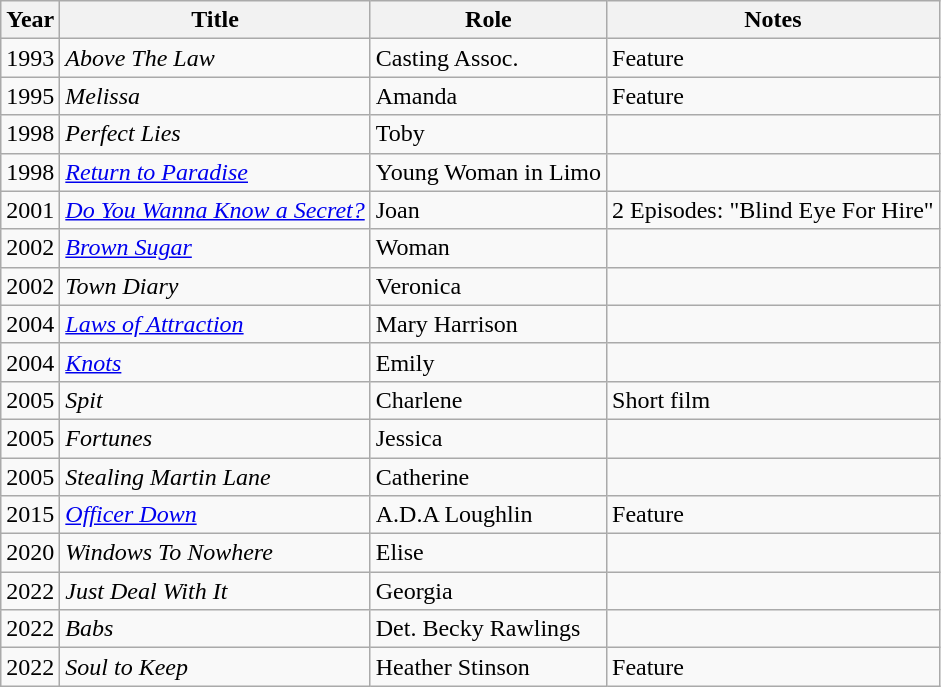<table class="wikitable sortable">
<tr>
<th>Year</th>
<th>Title</th>
<th>Role</th>
<th>Notes</th>
</tr>
<tr>
<td>1993</td>
<td><em>Above The Law</em></td>
<td>Casting Assoc.</td>
<td>Feature</td>
</tr>
<tr>
<td>1995</td>
<td><em>Melissa</em></td>
<td>Amanda</td>
<td>Feature</td>
</tr>
<tr>
<td>1998</td>
<td><em>Perfect Lies</em></td>
<td>Toby</td>
<td></td>
</tr>
<tr>
<td>1998</td>
<td><em><a href='#'>Return to Paradise</a></em></td>
<td>Young Woman in Limo</td>
<td></td>
</tr>
<tr>
<td>2001</td>
<td><em><a href='#'>Do You Wanna Know a Secret?</a></em></td>
<td>Joan</td>
<td>2 Episodes: "Blind Eye For Hire"</td>
</tr>
<tr>
<td>2002</td>
<td><em><a href='#'>Brown Sugar</a> </em></td>
<td>Woman</td>
<td></td>
</tr>
<tr>
<td>2002</td>
<td><em>Town Diary</em></td>
<td>Veronica</td>
<td></td>
</tr>
<tr>
<td>2004</td>
<td><em><a href='#'>Laws of Attraction</a></em></td>
<td>Mary Harrison</td>
<td></td>
</tr>
<tr>
<td>2004</td>
<td><em><a href='#'>Knots</a> </em></td>
<td>Emily</td>
<td></td>
</tr>
<tr>
<td>2005</td>
<td><em>Spit </em></td>
<td>Charlene</td>
<td>Short film</td>
</tr>
<tr>
<td>2005</td>
<td><em>Fortunes</em></td>
<td>Jessica</td>
<td></td>
</tr>
<tr>
<td>2005</td>
<td><em>Stealing Martin Lane</em></td>
<td>Catherine</td>
<td></td>
</tr>
<tr>
<td>2015</td>
<td><em><a href='#'>Officer Down</a></em></td>
<td>A.D.A Loughlin</td>
<td>Feature</td>
</tr>
<tr>
<td>2020</td>
<td><em>Windows To Nowhere</em></td>
<td>Elise</td>
<td></td>
</tr>
<tr>
<td>2022</td>
<td><em>Just Deal With It</em></td>
<td>Georgia</td>
<td></td>
</tr>
<tr>
<td>2022</td>
<td><em>Babs</em></td>
<td>Det. Becky Rawlings</td>
<td></td>
</tr>
<tr>
<td>2022</td>
<td><em>Soul to Keep</em></td>
<td>Heather Stinson</td>
<td>Feature</td>
</tr>
</table>
